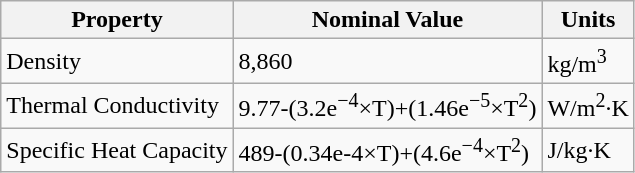<table class="wikitable">
<tr>
<th>Property</th>
<th>Nominal Value</th>
<th>Units</th>
</tr>
<tr>
<td>Density</td>
<td>8,860</td>
<td>kg/m<sup>3</sup></td>
</tr>
<tr>
<td>Thermal Conductivity</td>
<td>9.77-(3.2e<sup>−4</sup>×T)+(1.46e<sup>−5</sup>×T<sup>2</sup>)</td>
<td>W/m<sup>2</sup>·K</td>
</tr>
<tr>
<td>Specific Heat Capacity</td>
<td>489-(0.34e-4×T)+(4.6e<sup>−4</sup>×T<sup>2</sup>)</td>
<td>J/kg·K</td>
</tr>
</table>
